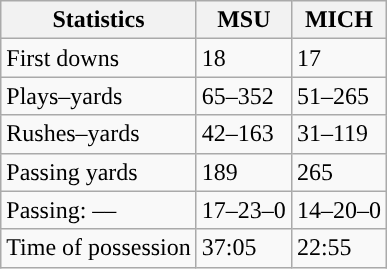<table class="wikitable" style="float:left">
<tr>
<th>Statistics</th>
<th>MSU</th>
<th>MICH</th>
</tr>
<tr>
<td>First downs</td>
<td>18</td>
<td>17</td>
</tr>
<tr>
<td>Plays–yards</td>
<td>65–352</td>
<td>51–265</td>
</tr>
<tr>
<td>Rushes–yards</td>
<td>42–163</td>
<td>31–119</td>
</tr>
<tr>
<td>Passing yards</td>
<td>189</td>
<td>265</td>
</tr>
<tr>
<td>Passing: ––</td>
<td>17–23–0</td>
<td>14–20–0</td>
</tr>
<tr>
<td>Time of possession</td>
<td>37:05</td>
<td>22:55</td>
</tr>
</table>
